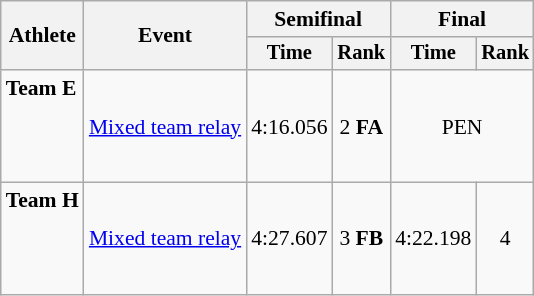<table class="wikitable" style="font-size:90%">
<tr>
<th rowspan=2>Athlete</th>
<th rowspan=2>Event</th>
<th colspan=2>Semifinal</th>
<th colspan=2>Final</th>
</tr>
<tr style="font-size:95%">
<th>Time</th>
<th>Rank</th>
<th>Time</th>
<th>Rank</th>
</tr>
<tr align=center>
<td align=left><strong>Team E</strong><br><br><br><br></td>
<td align=left><a href='#'>Mixed team relay</a></td>
<td>4:16.056</td>
<td>2 <strong>FA</strong></td>
<td colspan=2>PEN</td>
</tr>
<tr align=center>
<td align=left><strong>Team H</strong><br><br><br><br></td>
<td align=left><a href='#'>Mixed team relay</a></td>
<td>4:27.607</td>
<td>3 <strong>FB</strong></td>
<td>4:22.198</td>
<td>4</td>
</tr>
</table>
